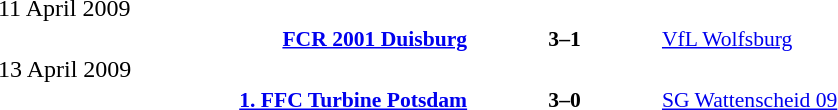<table width=100% cellspacing=1>
<tr>
<th width=25%></th>
<th width=10%></th>
<th width=25%></th>
<th></th>
</tr>
<tr>
<td>11 April 2009</td>
</tr>
<tr style=font-size:90%>
<td align=right><strong><a href='#'>FCR 2001 Duisburg</a></strong></td>
<td align=center><strong>3–1</strong></td>
<td><a href='#'>VfL Wolfsburg</a></td>
</tr>
<tr>
<td>13 April 2009</td>
</tr>
<tr style=font-size:90%>
<td align=right><strong><a href='#'>1. FFC Turbine Potsdam</a></strong></td>
<td align=center><strong>3–0</strong></td>
<td><a href='#'>SG Wattenscheid 09</a></td>
</tr>
</table>
